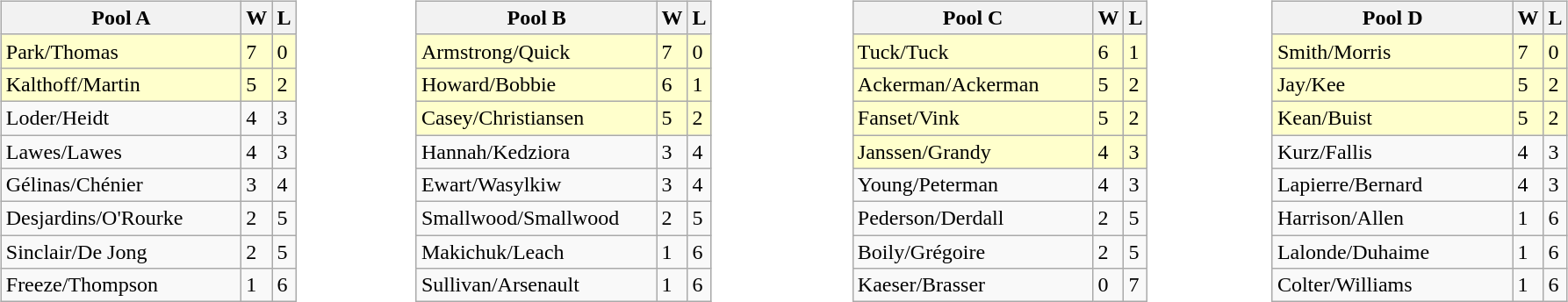<table table>
<tr>
<td valign=top width=10%><br><table class=wikitable>
<tr>
<th width=175>Pool A</th>
<th>W</th>
<th>L</th>
</tr>
<tr bgcolor=#ffffcc>
<td> Park/Thomas</td>
<td>7</td>
<td>0</td>
</tr>
<tr bgcolor=#ffffcc>
<td> Kalthoff/Martin</td>
<td>5</td>
<td>2</td>
</tr>
<tr>
<td> Loder/Heidt</td>
<td>4</td>
<td>3</td>
</tr>
<tr>
<td> Lawes/Lawes</td>
<td>4</td>
<td>3</td>
</tr>
<tr>
<td> Gélinas/Chénier</td>
<td>3</td>
<td>4</td>
</tr>
<tr>
<td> Desjardins/O'Rourke</td>
<td>2</td>
<td>5</td>
</tr>
<tr>
<td> Sinclair/De Jong</td>
<td>2</td>
<td>5</td>
</tr>
<tr>
<td> Freeze/Thompson</td>
<td>1</td>
<td>6</td>
</tr>
</table>
</td>
<td valign=top width=10%><br><table class=wikitable>
<tr>
<th width=175>Pool B</th>
<th>W</th>
<th>L</th>
</tr>
<tr bgcolor=#ffffcc>
<td> Armstrong/Quick</td>
<td>7</td>
<td>0</td>
</tr>
<tr bgcolor=#ffffcc>
<td> Howard/Bobbie</td>
<td>6</td>
<td>1</td>
</tr>
<tr bgcolor=#ffffcc>
<td> Casey/Christiansen</td>
<td>5</td>
<td>2</td>
</tr>
<tr>
<td> Hannah/Kedziora</td>
<td>3</td>
<td>4</td>
</tr>
<tr>
<td> Ewart/Wasylkiw</td>
<td>3</td>
<td>4</td>
</tr>
<tr>
<td> Smallwood/Smallwood</td>
<td>2</td>
<td>5</td>
</tr>
<tr>
<td> Makichuk/Leach</td>
<td>1</td>
<td>6</td>
</tr>
<tr>
<td> Sullivan/Arsenault</td>
<td>1</td>
<td>6</td>
</tr>
</table>
</td>
<td valign=top width=10%><br><table class=wikitable>
<tr>
<th width=175>Pool C</th>
<th>W</th>
<th>L</th>
</tr>
<tr bgcolor=#ffffcc>
<td> Tuck/Tuck</td>
<td>6</td>
<td>1</td>
</tr>
<tr bgcolor=#ffffcc>
<td> Ackerman/Ackerman</td>
<td>5</td>
<td>2</td>
</tr>
<tr bgcolor=#ffffcc>
<td> Fanset/Vink</td>
<td>5</td>
<td>2</td>
</tr>
<tr bgcolor=#ffffcc>
<td> Janssen/Grandy</td>
<td>4</td>
<td>3</td>
</tr>
<tr>
<td> Young/Peterman</td>
<td>4</td>
<td>3</td>
</tr>
<tr>
<td> Pederson/Derdall</td>
<td>2</td>
<td>5</td>
</tr>
<tr>
<td> Boily/Grégoire</td>
<td>2</td>
<td>5</td>
</tr>
<tr>
<td> Kaeser/Brasser</td>
<td>0</td>
<td>7</td>
</tr>
</table>
</td>
<td valign=top width=10%><br><table class=wikitable>
<tr>
<th width=175>Pool D</th>
<th>W</th>
<th>L</th>
</tr>
<tr bgcolor=#ffffcc>
<td> Smith/Morris</td>
<td>7</td>
<td>0</td>
</tr>
<tr bgcolor=#ffffcc>
<td> Jay/Kee</td>
<td>5</td>
<td>2</td>
</tr>
<tr bgcolor=#ffffcc>
<td> Kean/Buist</td>
<td>5</td>
<td>2</td>
</tr>
<tr>
<td> Kurz/Fallis</td>
<td>4</td>
<td>3</td>
</tr>
<tr>
<td> Lapierre/Bernard</td>
<td>4</td>
<td>3</td>
</tr>
<tr>
<td> Harrison/Allen</td>
<td>1</td>
<td>6</td>
</tr>
<tr>
<td> Lalonde/Duhaime</td>
<td>1</td>
<td>6</td>
</tr>
<tr>
<td> Colter/Williams</td>
<td>1</td>
<td>6</td>
</tr>
</table>
</td>
</tr>
</table>
